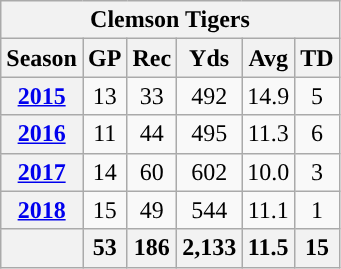<table class="wikitable" style="text-align: center">
<tr>
<th colspan="7">Clemson Tigers</th>
</tr>
<tr>
<th>Season</th>
<th>GP</th>
<th>Rec</th>
<th>Yds</th>
<th>Avg</th>
<th>TD</th>
</tr>
<tr>
<th><a href='#'>2015</a></th>
<td>13</td>
<td>33</td>
<td>492</td>
<td>14.9</td>
<td>5</td>
</tr>
<tr>
<th><a href='#'>2016</a></th>
<td>11</td>
<td>44</td>
<td>495</td>
<td>11.3</td>
<td>6</td>
</tr>
<tr>
<th><a href='#'>2017</a></th>
<td>14</td>
<td>60</td>
<td>602</td>
<td>10.0</td>
<td>3</td>
</tr>
<tr>
<th><a href='#'>2018</a></th>
<td>15</td>
<td>49</td>
<td>544</td>
<td>11.1</td>
<td>1</td>
</tr>
<tr>
<th></th>
<th>53</th>
<th>186</th>
<th>2,133</th>
<th>11.5</th>
<th>15</th>
</tr>
</table>
